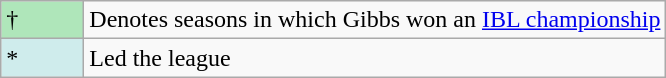<table class="wikitable">
<tr>
<td style="background:#afe6ba; width:3em;">†</td>
<td>Denotes seasons in which Gibbs won an <a href='#'>IBL championship</a></td>
</tr>
<tr>
<td style="background:#CFECEC; width:1em">*</td>
<td>Led the league</td>
</tr>
</table>
